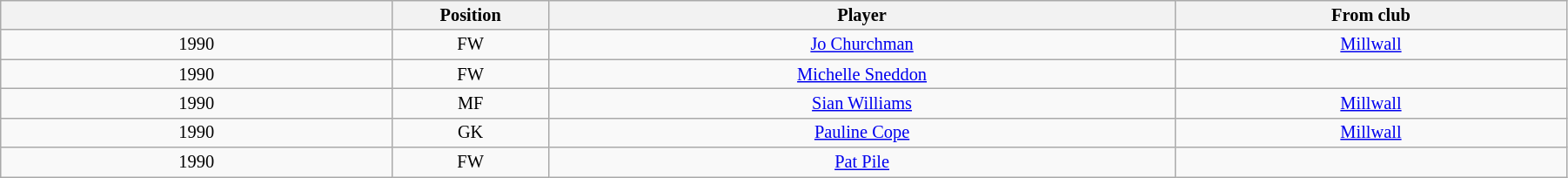<table class="wikitable sortable" style="width:95%; text-align:center; font-size:85%; text-align:center;">
<tr>
<th width="25%"></th>
<th width="10%">Position</th>
<th>Player</th>
<th width="25%">From club</th>
</tr>
<tr>
<td>1990</td>
<td>FW</td>
<td> <a href='#'>Jo Churchman</a></td>
<td> <a href='#'>Millwall</a></td>
</tr>
<tr>
<td>1990</td>
<td>FW</td>
<td> <a href='#'>Michelle Sneddon</a></td>
<td></td>
</tr>
<tr>
<td>1990</td>
<td>MF</td>
<td> <a href='#'>Sian Williams</a></td>
<td> <a href='#'>Millwall</a></td>
</tr>
<tr>
<td>1990</td>
<td>GK</td>
<td> <a href='#'>Pauline Cope</a></td>
<td> <a href='#'>Millwall</a></td>
</tr>
<tr>
<td>1990</td>
<td>FW</td>
<td><a href='#'>Pat Pile</a></td>
<td></td>
</tr>
</table>
